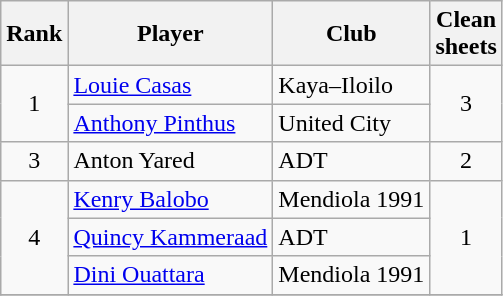<table class="wikitable" style="text-align:center">
<tr>
<th>Rank</th>
<th>Player</th>
<th>Club</th>
<th>Clean<br>sheets</th>
</tr>
<tr>
<td rowspan="2" style="text-align: center;">1</td>
<td align="left"> <a href='#'>Louie Casas</a></td>
<td align="left">Kaya–Iloilo</td>
<td rowspan="2" style="text-align: center;">3</td>
</tr>
<tr>
<td align="left"> <a href='#'>Anthony Pinthus</a></td>
<td align="left">United City</td>
</tr>
<tr>
<td rowspan="1" style="text-align: center;">3</td>
<td align="left"> Anton Yared</td>
<td align="left">ADT</td>
<td rowspan="1" style="text-align: center;">2</td>
</tr>
<tr>
<td rowspan="3" style="text-align: center;">4</td>
<td align="left"> <a href='#'>Kenry Balobo</a></td>
<td align="left">Mendiola 1991</td>
<td rowspan="3" style="text-align: center;">1</td>
</tr>
<tr>
<td align="left"> <a href='#'>Quincy Kammeraad</a></td>
<td align="left">ADT</td>
</tr>
<tr>
<td align="left"> <a href='#'>Dini Ouattara</a></td>
<td align="left">Mendiola 1991</td>
</tr>
<tr>
</tr>
</table>
